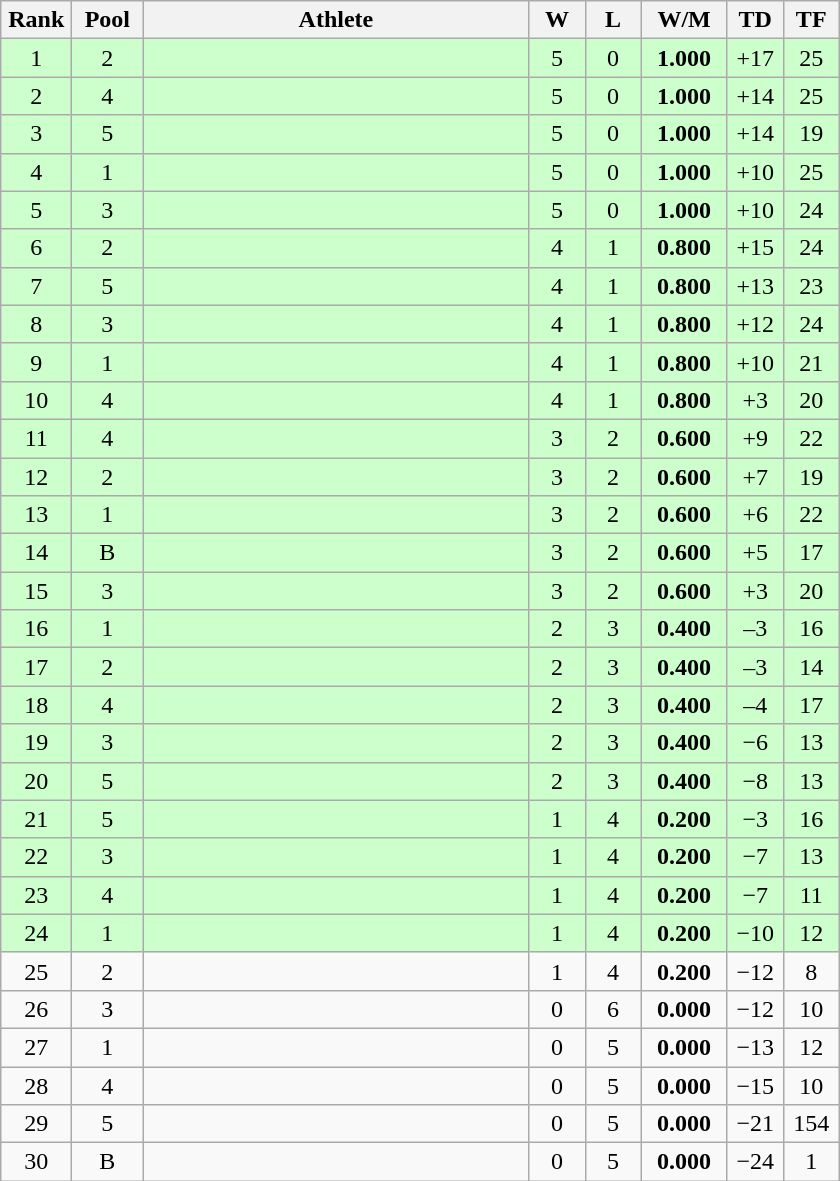<table class=wikitable style="text-align:center">
<tr>
<th width=40>Rank</th>
<th width=40>Pool</th>
<th width=250>Athlete</th>
<th width=30>W</th>
<th width=30>L</th>
<th width=50>W/M</th>
<th width=30>TD</th>
<th width=30>TF</th>
</tr>
<tr bgcolor="ccffcc">
<td>1</td>
<td>2</td>
<td align=left></td>
<td>5</td>
<td>0</td>
<td><strong>1.000</strong></td>
<td>+17</td>
<td>25</td>
</tr>
<tr bgcolor="ccffcc">
<td>2</td>
<td>4</td>
<td align=left></td>
<td>5</td>
<td>0</td>
<td><strong>1.000</strong></td>
<td>+14</td>
<td>25</td>
</tr>
<tr bgcolor="ccffcc">
<td>3</td>
<td>5</td>
<td align=left></td>
<td>5</td>
<td>0</td>
<td><strong>1.000</strong></td>
<td>+14</td>
<td>19</td>
</tr>
<tr bgcolor="ccffcc">
<td>4</td>
<td>1</td>
<td align=left></td>
<td>5</td>
<td>0</td>
<td><strong>1.000</strong></td>
<td>+10</td>
<td>25</td>
</tr>
<tr bgcolor="ccffcc">
<td>5</td>
<td>3</td>
<td align=left></td>
<td>5</td>
<td>0</td>
<td><strong>1.000</strong></td>
<td>+10</td>
<td>24</td>
</tr>
<tr bgcolor="ccffcc">
<td>6</td>
<td>2</td>
<td align=left></td>
<td>4</td>
<td>1</td>
<td><strong>0.800</strong></td>
<td>+15</td>
<td>24</td>
</tr>
<tr bgcolor="ccffcc">
<td>7</td>
<td>5</td>
<td align=left></td>
<td>4</td>
<td>1</td>
<td><strong>0.800</strong></td>
<td>+13</td>
<td>23</td>
</tr>
<tr bgcolor="ccffcc">
<td>8</td>
<td>3</td>
<td align=left></td>
<td>4</td>
<td>1</td>
<td><strong>0.800</strong></td>
<td>+12</td>
<td>24</td>
</tr>
<tr bgcolor="ccffcc">
<td>9</td>
<td>1</td>
<td align=left></td>
<td>4</td>
<td>1</td>
<td><strong>0.800</strong></td>
<td>+10</td>
<td>21</td>
</tr>
<tr bgcolor="ccffcc">
<td>10</td>
<td>4</td>
<td align=left></td>
<td>4</td>
<td>1</td>
<td><strong>0.800</strong></td>
<td>+3</td>
<td>20</td>
</tr>
<tr bgcolor="ccffcc">
<td>11</td>
<td>4</td>
<td align=left></td>
<td>3</td>
<td>2</td>
<td><strong>0.600</strong></td>
<td>+9</td>
<td>22</td>
</tr>
<tr bgcolor="ccffcc">
<td>12</td>
<td>2</td>
<td align=left></td>
<td>3</td>
<td>2</td>
<td><strong>0.600</strong></td>
<td>+7</td>
<td>19</td>
</tr>
<tr bgcolor="ccffcc">
<td>13</td>
<td>1</td>
<td align=left></td>
<td>3</td>
<td>2</td>
<td><strong>0.600</strong></td>
<td>+6</td>
<td>22</td>
</tr>
<tr bgcolor="ccffcc">
<td>14</td>
<td>B</td>
<td align=left></td>
<td>3</td>
<td>2</td>
<td><strong>0.600</strong></td>
<td>+5</td>
<td>17</td>
</tr>
<tr bgcolor="ccffcc">
<td>15</td>
<td>3</td>
<td align=left></td>
<td>3</td>
<td>2</td>
<td><strong>0.600</strong></td>
<td>+3</td>
<td>20</td>
</tr>
<tr bgcolor="ccffcc">
<td>16</td>
<td>1</td>
<td align=left></td>
<td>2</td>
<td>3</td>
<td><strong>0.400</strong></td>
<td>–3</td>
<td>16</td>
</tr>
<tr bgcolor="ccffcc">
<td>17</td>
<td>2</td>
<td align=left></td>
<td>2</td>
<td>3</td>
<td><strong>0.400</strong></td>
<td>–3</td>
<td>14</td>
</tr>
<tr bgcolor="ccffcc">
<td>18</td>
<td>4</td>
<td align=left></td>
<td>2</td>
<td>3</td>
<td><strong>0.400</strong></td>
<td>–4</td>
<td>17</td>
</tr>
<tr bgcolor="ccffcc">
<td>19</td>
<td>3</td>
<td align=left></td>
<td>2</td>
<td>3</td>
<td><strong>0.400</strong></td>
<td>−6</td>
<td>13</td>
</tr>
<tr bgcolor="ccffcc">
<td>20</td>
<td>5</td>
<td align=left></td>
<td>2</td>
<td>3</td>
<td><strong>0.400</strong></td>
<td>−8</td>
<td>13</td>
</tr>
<tr bgcolor="ccffcc">
<td>21</td>
<td>5</td>
<td align=left></td>
<td>1</td>
<td>4</td>
<td><strong>0.200</strong></td>
<td>−3</td>
<td>16</td>
</tr>
<tr bgcolor="ccffcc">
<td>22</td>
<td>3</td>
<td align=left></td>
<td>1</td>
<td>4</td>
<td><strong>0.200</strong></td>
<td>−7</td>
<td>13</td>
</tr>
<tr bgcolor="ccffcc">
<td>23</td>
<td>4</td>
<td align=left></td>
<td>1</td>
<td>4</td>
<td><strong>0.200</strong></td>
<td>−7</td>
<td>11</td>
</tr>
<tr bgcolor="ccffcc">
<td>24</td>
<td>1</td>
<td align=left></td>
<td>1</td>
<td>4</td>
<td><strong>0.200</strong></td>
<td>−10</td>
<td>12</td>
</tr>
<tr>
<td>25</td>
<td>2</td>
<td align=left></td>
<td>1</td>
<td>4</td>
<td><strong>0.200</strong></td>
<td>−12</td>
<td>8</td>
</tr>
<tr>
<td>26</td>
<td>3</td>
<td align=left></td>
<td>0</td>
<td>6</td>
<td><strong>0.000</strong></td>
<td>−12</td>
<td>10</td>
</tr>
<tr>
<td>27</td>
<td>1</td>
<td align=left></td>
<td>0</td>
<td>5</td>
<td><strong>0.000</strong></td>
<td>−13</td>
<td>12</td>
</tr>
<tr>
<td>28</td>
<td>4</td>
<td align=left></td>
<td>0</td>
<td>5</td>
<td><strong>0.000</strong></td>
<td>−15</td>
<td>10</td>
</tr>
<tr>
<td>29</td>
<td>5</td>
<td align=left></td>
<td>0</td>
<td>5</td>
<td><strong>0.000</strong></td>
<td>−21</td>
<td>154</td>
</tr>
<tr>
<td>30</td>
<td>B</td>
<td align=left></td>
<td>0</td>
<td>5</td>
<td><strong>0.000</strong></td>
<td>−24</td>
<td>1</td>
</tr>
</table>
